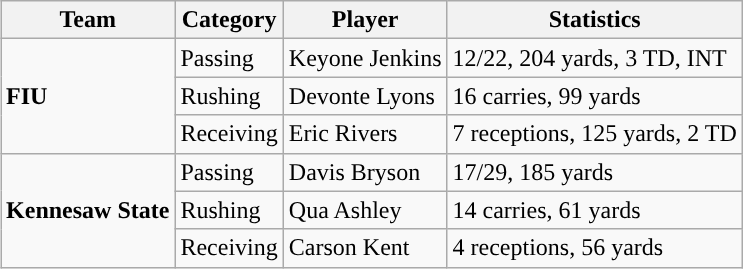<table class="wikitable" style="float: right;">
<tr>
<th>Team</th>
<th>Category</th>
<th>Player</th>
<th>Statistics</th>
</tr>
<tr>
<td rowspan=3><strong>FIU</strong></td>
<td>Passing</td>
<td>Keyone Jenkins</td>
<td>12/22, 204 yards, 3 TD, INT</td>
</tr>
<tr>
<td>Rushing</td>
<td>Devonte Lyons</td>
<td>16 carries, 99 yards</td>
</tr>
<tr>
<td>Receiving</td>
<td>Eric Rivers</td>
<td>7 receptions, 125 yards, 2 TD</td>
</tr>
<tr>
<td rowspan=3><strong>Kennesaw State</strong></td>
<td>Passing</td>
<td>Davis Bryson</td>
<td>17/29, 185 yards</td>
</tr>
<tr>
<td>Rushing</td>
<td>Qua Ashley</td>
<td>14 carries, 61 yards</td>
</tr>
<tr>
<td>Receiving</td>
<td>Carson Kent</td>
<td>4 receptions, 56 yards</td>
</tr>
</table>
